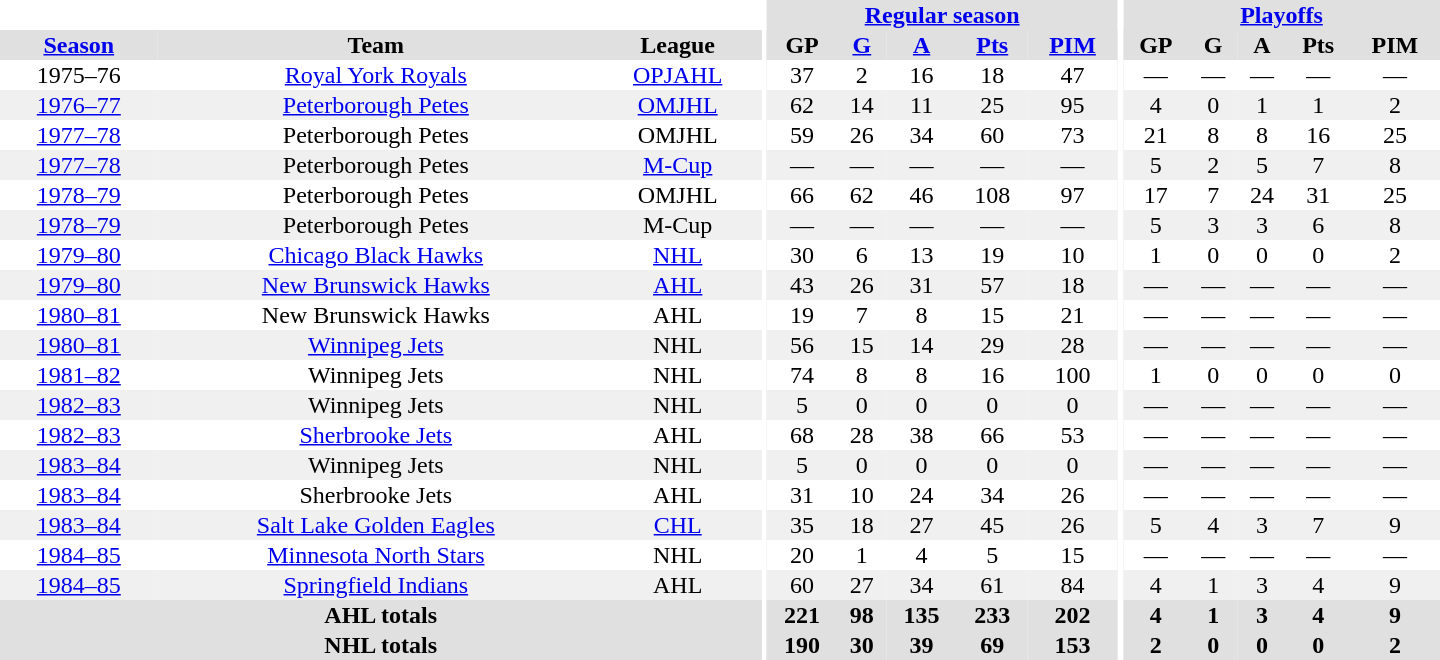<table border="0" cellpadding="1" cellspacing="0" style="text-align:center; width:60em">
<tr bgcolor="#e0e0e0">
<th colspan="3" bgcolor="#ffffff"></th>
<th rowspan="100" bgcolor="#ffffff"></th>
<th colspan="5"><a href='#'>Regular season</a></th>
<th rowspan="100" bgcolor="#ffffff"></th>
<th colspan="5"><a href='#'>Playoffs</a></th>
</tr>
<tr bgcolor="#e0e0e0">
<th><a href='#'>Season</a></th>
<th>Team</th>
<th>League</th>
<th>GP</th>
<th><a href='#'>G</a></th>
<th><a href='#'>A</a></th>
<th><a href='#'>Pts</a></th>
<th><a href='#'>PIM</a></th>
<th>GP</th>
<th>G</th>
<th>A</th>
<th>Pts</th>
<th>PIM</th>
</tr>
<tr>
<td>1975–76</td>
<td><a href='#'>Royal York Royals</a></td>
<td><a href='#'>OPJAHL</a></td>
<td>37</td>
<td>2</td>
<td>16</td>
<td>18</td>
<td>47</td>
<td>—</td>
<td>—</td>
<td>—</td>
<td>—</td>
<td>—</td>
</tr>
<tr bgcolor="#f0f0f0">
<td><a href='#'>1976–77</a></td>
<td><a href='#'>Peterborough Petes</a></td>
<td><a href='#'>OMJHL</a></td>
<td>62</td>
<td>14</td>
<td>11</td>
<td>25</td>
<td>95</td>
<td>4</td>
<td>0</td>
<td>1</td>
<td>1</td>
<td>2</td>
</tr>
<tr>
<td><a href='#'>1977–78</a></td>
<td>Peterborough Petes</td>
<td>OMJHL</td>
<td>59</td>
<td>26</td>
<td>34</td>
<td>60</td>
<td>73</td>
<td>21</td>
<td>8</td>
<td>8</td>
<td>16</td>
<td>25</td>
</tr>
<tr bgcolor="#f0f0f0">
<td><a href='#'>1977–78</a></td>
<td>Peterborough Petes</td>
<td><a href='#'>M-Cup</a></td>
<td>—</td>
<td>—</td>
<td>—</td>
<td>—</td>
<td>—</td>
<td>5</td>
<td>2</td>
<td>5</td>
<td>7</td>
<td>8</td>
</tr>
<tr>
<td><a href='#'>1978–79</a></td>
<td>Peterborough Petes</td>
<td>OMJHL</td>
<td>66</td>
<td>62</td>
<td>46</td>
<td>108</td>
<td>97</td>
<td>17</td>
<td>7</td>
<td>24</td>
<td>31</td>
<td>25</td>
</tr>
<tr bgcolor="#f0f0f0">
<td><a href='#'>1978–79</a></td>
<td>Peterborough Petes</td>
<td>M-Cup</td>
<td>—</td>
<td>—</td>
<td>—</td>
<td>—</td>
<td>—</td>
<td>5</td>
<td>3</td>
<td>3</td>
<td>6</td>
<td>8</td>
</tr>
<tr>
<td><a href='#'>1979–80</a></td>
<td><a href='#'>Chicago Black Hawks</a></td>
<td><a href='#'>NHL</a></td>
<td>30</td>
<td>6</td>
<td>13</td>
<td>19</td>
<td>10</td>
<td>1</td>
<td>0</td>
<td>0</td>
<td>0</td>
<td>2</td>
</tr>
<tr bgcolor="#f0f0f0">
<td><a href='#'>1979–80</a></td>
<td><a href='#'>New Brunswick Hawks</a></td>
<td><a href='#'>AHL</a></td>
<td>43</td>
<td>26</td>
<td>31</td>
<td>57</td>
<td>18</td>
<td>—</td>
<td>—</td>
<td>—</td>
<td>—</td>
<td>—</td>
</tr>
<tr>
<td><a href='#'>1980–81</a></td>
<td>New Brunswick Hawks</td>
<td>AHL</td>
<td>19</td>
<td>7</td>
<td>8</td>
<td>15</td>
<td>21</td>
<td>—</td>
<td>—</td>
<td>—</td>
<td>—</td>
<td>—</td>
</tr>
<tr bgcolor="#f0f0f0">
<td><a href='#'>1980–81</a></td>
<td><a href='#'>Winnipeg Jets</a></td>
<td>NHL</td>
<td>56</td>
<td>15</td>
<td>14</td>
<td>29</td>
<td>28</td>
<td>—</td>
<td>—</td>
<td>—</td>
<td>—</td>
<td>—</td>
</tr>
<tr>
<td><a href='#'>1981–82</a></td>
<td>Winnipeg Jets</td>
<td>NHL</td>
<td>74</td>
<td>8</td>
<td>8</td>
<td>16</td>
<td>100</td>
<td>1</td>
<td>0</td>
<td>0</td>
<td>0</td>
<td>0</td>
</tr>
<tr bgcolor="#f0f0f0">
<td><a href='#'>1982–83</a></td>
<td>Winnipeg Jets</td>
<td>NHL</td>
<td>5</td>
<td>0</td>
<td>0</td>
<td>0</td>
<td>0</td>
<td>—</td>
<td>—</td>
<td>—</td>
<td>—</td>
<td>—</td>
</tr>
<tr>
<td><a href='#'>1982–83</a></td>
<td><a href='#'>Sherbrooke Jets</a></td>
<td>AHL</td>
<td>68</td>
<td>28</td>
<td>38</td>
<td>66</td>
<td>53</td>
<td>—</td>
<td>—</td>
<td>—</td>
<td>—</td>
<td>—</td>
</tr>
<tr bgcolor="#f0f0f0">
<td><a href='#'>1983–84</a></td>
<td>Winnipeg Jets</td>
<td>NHL</td>
<td>5</td>
<td>0</td>
<td>0</td>
<td>0</td>
<td>0</td>
<td>—</td>
<td>—</td>
<td>—</td>
<td>—</td>
<td>—</td>
</tr>
<tr>
<td><a href='#'>1983–84</a></td>
<td>Sherbrooke Jets</td>
<td>AHL</td>
<td>31</td>
<td>10</td>
<td>24</td>
<td>34</td>
<td>26</td>
<td>—</td>
<td>—</td>
<td>—</td>
<td>—</td>
<td>—</td>
</tr>
<tr bgcolor="#f0f0f0">
<td><a href='#'>1983–84</a></td>
<td><a href='#'>Salt Lake Golden Eagles</a></td>
<td><a href='#'>CHL</a></td>
<td>35</td>
<td>18</td>
<td>27</td>
<td>45</td>
<td>26</td>
<td>5</td>
<td>4</td>
<td>3</td>
<td>7</td>
<td>9</td>
</tr>
<tr>
<td><a href='#'>1984–85</a></td>
<td><a href='#'>Minnesota North Stars</a></td>
<td>NHL</td>
<td>20</td>
<td>1</td>
<td>4</td>
<td>5</td>
<td>15</td>
<td>—</td>
<td>—</td>
<td>—</td>
<td>—</td>
<td>—</td>
</tr>
<tr bgcolor="#f0f0f0">
<td><a href='#'>1984–85</a></td>
<td><a href='#'>Springfield Indians</a></td>
<td>AHL</td>
<td>60</td>
<td>27</td>
<td>34</td>
<td>61</td>
<td>84</td>
<td>4</td>
<td>1</td>
<td>3</td>
<td>4</td>
<td>9</td>
</tr>
<tr bgcolor="#e0e0e0">
<th colspan="3">AHL totals</th>
<th>221</th>
<th>98</th>
<th>135</th>
<th>233</th>
<th>202</th>
<th>4</th>
<th>1</th>
<th>3</th>
<th>4</th>
<th>9</th>
</tr>
<tr bgcolor="#e0e0e0">
<th colspan="3">NHL totals</th>
<th>190</th>
<th>30</th>
<th>39</th>
<th>69</th>
<th>153</th>
<th>2</th>
<th>0</th>
<th>0</th>
<th>0</th>
<th>2</th>
</tr>
</table>
